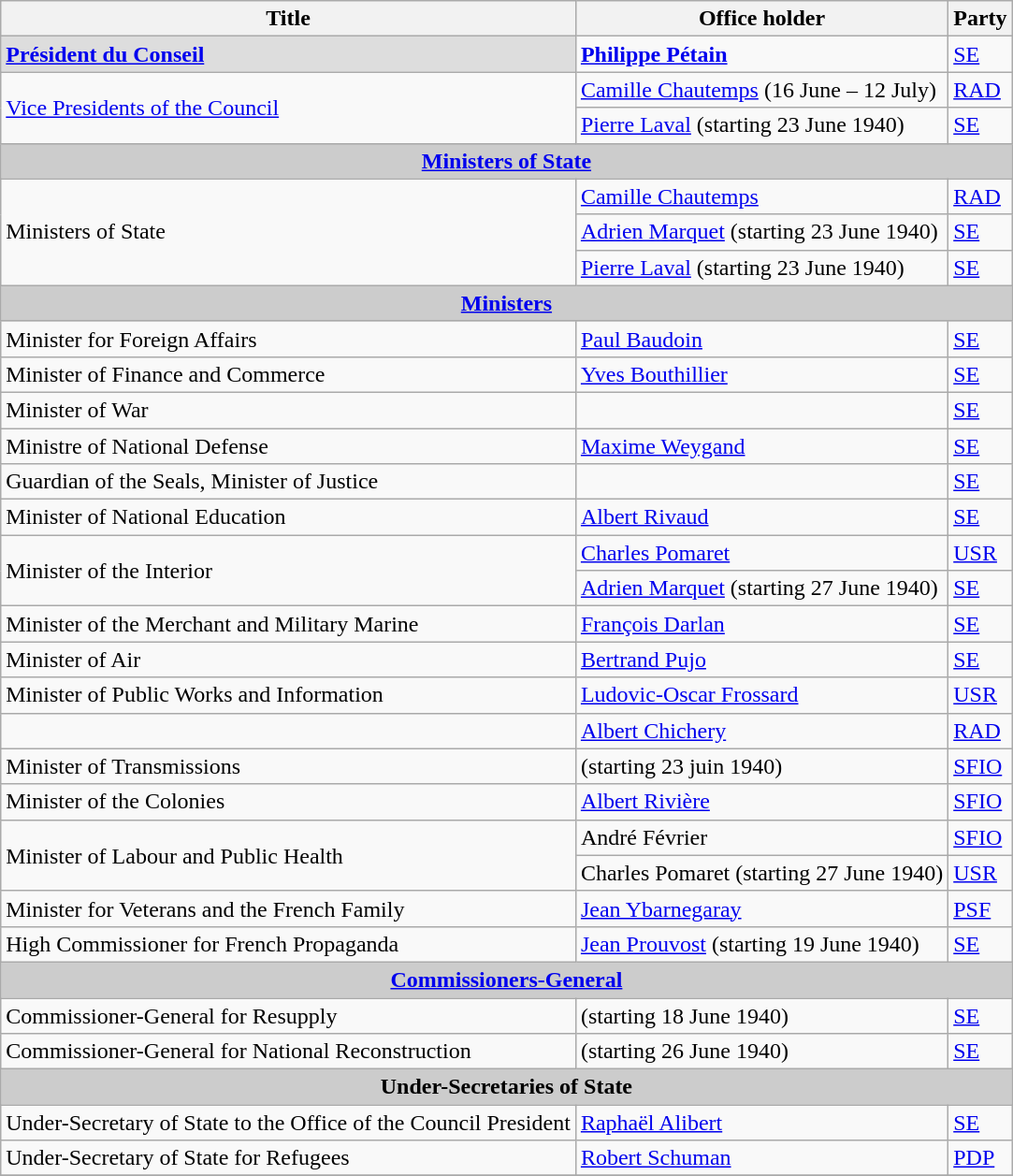<table class="wikitable">
<tr>
<th>Title</th>
<th>Office holder</th>
<th>Party</th>
</tr>
<tr>
<td bgcolor=#DDDDDD><strong><a href='#'>Président du Conseil</a></strong></td>
<td><strong><a href='#'>Philippe Pétain</a></strong></td>
<td><a href='#'>SE</a></td>
</tr>
<tr>
<td rowspan=2><a href='#'>Vice Presidents of the Council</a></td>
<td><a href='#'>Camille Chautemps</a> (16 June – 12 July)</td>
<td><a href='#'>RAD</a></td>
</tr>
<tr>
<td><a href='#'>Pierre Laval</a> (starting 23 June 1940)</td>
<td><a href='#'>SE</a></td>
</tr>
<tr>
<td colspan=3 bgcolor=#CCCCCC align=center><strong><a href='#'>Ministers of State</a></strong></td>
</tr>
<tr>
<td rowspan=3>Ministers of State</td>
<td><a href='#'>Camille Chautemps</a></td>
<td><a href='#'>RAD</a></td>
</tr>
<tr>
<td><a href='#'>Adrien Marquet</a> (starting 23 June 1940)</td>
<td><a href='#'>SE</a></td>
</tr>
<tr>
<td><a href='#'>Pierre Laval</a> (starting 23 June 1940)</td>
<td><a href='#'>SE</a></td>
</tr>
<tr>
<td colspan=3 bgcolor=#CCCCCC align=center><strong><a href='#'>Ministers</a></strong></td>
</tr>
<tr>
<td>Minister for Foreign Affairs</td>
<td><a href='#'>Paul Baudoin</a></td>
<td><a href='#'>SE</a></td>
</tr>
<tr>
<td>Minister of Finance and Commerce</td>
<td><a href='#'>Yves Bouthillier</a></td>
<td><a href='#'>SE</a></td>
</tr>
<tr>
<td>Minister of War</td>
<td></td>
<td><a href='#'>SE</a></td>
</tr>
<tr>
<td>Ministre of National Defense</td>
<td><a href='#'>Maxime Weygand</a></td>
<td><a href='#'>SE</a></td>
</tr>
<tr>
<td>Guardian of the Seals, Minister of Justice</td>
<td></td>
<td><a href='#'>SE</a></td>
</tr>
<tr>
<td>Minister of National Education</td>
<td><a href='#'>Albert Rivaud</a></td>
<td><a href='#'>SE</a></td>
</tr>
<tr>
<td rowspan=2>Minister of the Interior</td>
<td><a href='#'>Charles Pomaret</a></td>
<td><a href='#'>USR</a></td>
</tr>
<tr>
<td><a href='#'>Adrien Marquet</a> (starting 27 June 1940)</td>
<td><a href='#'>SE</a></td>
</tr>
<tr>
<td>Minister of the Merchant and Military Marine</td>
<td><a href='#'>François Darlan</a></td>
<td><a href='#'>SE</a></td>
</tr>
<tr>
<td>Minister of Air</td>
<td><a href='#'>Bertrand Pujo</a></td>
<td><a href='#'>SE</a></td>
</tr>
<tr>
<td>Minister of Public Works and Information</td>
<td><a href='#'>Ludovic-Oscar Frossard</a></td>
<td><a href='#'>USR</a></td>
</tr>
<tr>
<td Minister of Agriculture and Resupply></td>
<td><a href='#'>Albert Chichery</a></td>
<td><a href='#'>RAD</a></td>
</tr>
<tr>
<td>Minister of Transmissions </td>
<td> (starting 23 juin 1940)</td>
<td><a href='#'>SFIO</a></td>
</tr>
<tr>
<td>Minister of the Colonies</td>
<td><a href='#'>Albert Rivière</a></td>
<td><a href='#'>SFIO</a></td>
</tr>
<tr>
<td rowspan=2>Minister of Labour and Public Health</td>
<td>André Février</td>
<td><a href='#'>SFIO</a></td>
</tr>
<tr>
<td>Charles Pomaret (starting 27 June 1940)</td>
<td><a href='#'>USR</a></td>
</tr>
<tr>
<td>Minister for Veterans and the French Family</td>
<td><a href='#'>Jean Ybarnegaray</a></td>
<td><a href='#'>PSF</a></td>
</tr>
<tr>
<td>High Commissioner for French Propaganda</td>
<td><a href='#'>Jean Prouvost</a> (starting 19 June 1940)</td>
<td><a href='#'>SE</a></td>
</tr>
<tr>
<td colspan=3 bgcolor=#CCCCCC align=center><strong><a href='#'>Commissioners-General</a></strong></td>
</tr>
<tr>
<td>Commissioner-General for Resupply</td>
<td> (starting 18 June 1940)</td>
<td><a href='#'>SE</a></td>
</tr>
<tr>
<td>Commissioner-General for National Reconstruction</td>
<td> (starting 26 June 1940)</td>
<td><a href='#'>SE</a></td>
</tr>
<tr>
<td colspan=3 bgcolor=#CCCCCC align=center><strong>Under-Secretaries of State</strong></td>
</tr>
<tr>
<td>Under-Secretary of State to the Office of the Council President</td>
<td><a href='#'>Raphaël Alibert</a></td>
<td><a href='#'>SE</a></td>
</tr>
<tr>
<td>Under-Secretary of State for Refugees</td>
<td><a href='#'>Robert Schuman</a></td>
<td><a href='#'>PDP</a></td>
</tr>
<tr>
</tr>
</table>
